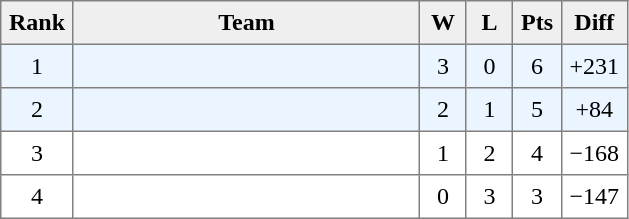<table style=border-collapse:collapse border=1 cellspacing=0 cellpadding=5>
<tr align=center bgcolor=#efefef>
<th width=20>Rank</th>
<th width=220>Team</th>
<th width=20>W</th>
<th width=20>L</th>
<th width=20>Pts</th>
<th width=20>Diff</th>
</tr>
<tr align=center bgcolor=#EBF5FF>
<td>1</td>
<td align=left></td>
<td>3</td>
<td>0</td>
<td>6</td>
<td>+231</td>
</tr>
<tr align=center bgcolor=#EBF5FF>
<td>2</td>
<td align=left></td>
<td>2</td>
<td>1</td>
<td>5</td>
<td>+84</td>
</tr>
<tr align=center>
<td>3</td>
<td align=left></td>
<td>1</td>
<td>2</td>
<td>4</td>
<td>−168</td>
</tr>
<tr align=center>
<td>4</td>
<td align=left></td>
<td>0</td>
<td>3</td>
<td>3</td>
<td>−147</td>
</tr>
</table>
